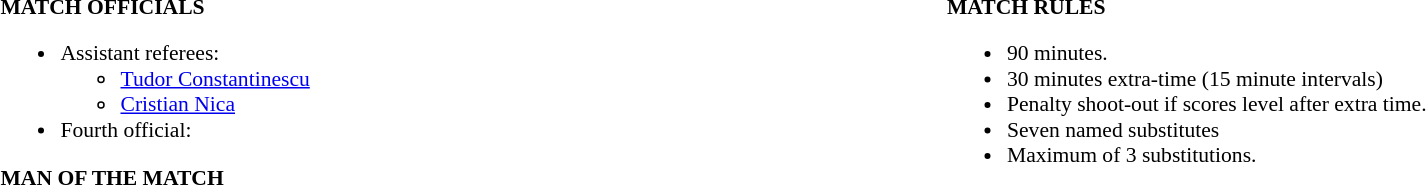<table width=100% style="font-size: 90%">
<tr>
<td width=50% valign=top><br><strong>MATCH OFFICIALS</strong><ul><li>Assistant referees:<ul><li><a href='#'>Tudor Constantinescu</a></li><li><a href='#'>Cristian Nica</a></li></ul></li><li>Fourth official:</li></ul><strong>MAN OF THE MATCH</strong></td>
<td width=50% valign=top><br><strong>MATCH RULES</strong><ul><li>90 minutes.</li><li>30 minutes extra-time (15 minute intervals)</li><li>Penalty shoot-out if scores level after extra time.</li><li>Seven named substitutes</li><li>Maximum of 3 substitutions.</li></ul></td>
</tr>
</table>
